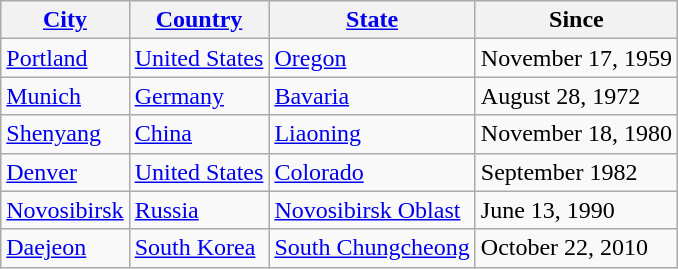<table class="wikitable">
<tr>
<th><a href='#'>City</a></th>
<th><a href='#'>Country</a></th>
<th><a href='#'>State</a></th>
<th>Since</th>
</tr>
<tr>
<td><a href='#'>Portland</a></td>
<td> <a href='#'>United States</a></td>
<td><a href='#'>Oregon</a></td>
<td>November 17, 1959</td>
</tr>
<tr>
<td><a href='#'>Munich</a></td>
<td> <a href='#'>Germany</a></td>
<td><a href='#'>Bavaria</a></td>
<td>August 28, 1972</td>
</tr>
<tr>
<td><a href='#'>Shenyang</a></td>
<td> <a href='#'>China</a></td>
<td><a href='#'>Liaoning</a></td>
<td>November 18, 1980</td>
</tr>
<tr>
<td><a href='#'>Denver</a></td>
<td> <a href='#'>United States</a></td>
<td><a href='#'>Colorado</a></td>
<td>September 1982</td>
</tr>
<tr>
<td><a href='#'>Novosibirsk</a></td>
<td> <a href='#'>Russia</a></td>
<td><a href='#'>Novosibirsk Oblast</a></td>
<td>June 13, 1990</td>
</tr>
<tr>
<td><a href='#'>Daejeon</a></td>
<td> <a href='#'>South Korea</a></td>
<td><a href='#'>South Chungcheong</a></td>
<td>October 22, 2010</td>
</tr>
</table>
